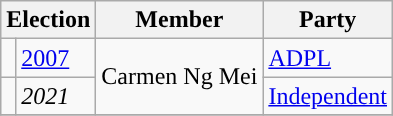<table class="wikitable">
<tr>
<th colspan="2">Election</th>
<th>Member</th>
<th>Party</th>
</tr>
<tr>
<td style="background-color: "></td>
<td><a href='#'>2007</a></td>
<td rowspan=2>Carmen Ng Mei</td>
<td><a href='#'>ADPL</a></td>
</tr>
<tr>
<td style="background-color: "></td>
<td><em>2021</em></td>
<td><a href='#'>Independent</a></td>
</tr>
<tr>
</tr>
</table>
